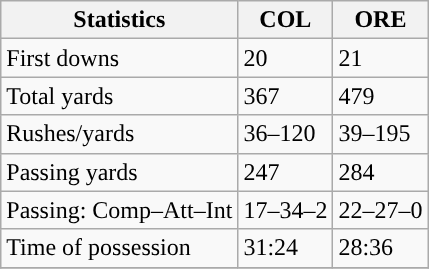<table class="wikitable" style="float: left;">
<tr>
<th>Statistics</th>
<th>COL</th>
<th>ORE</th>
</tr>
<tr>
<td>First downs</td>
<td>20</td>
<td>21</td>
</tr>
<tr>
<td>Total yards</td>
<td>367</td>
<td>479</td>
</tr>
<tr>
<td>Rushes/yards</td>
<td>36–120</td>
<td>39–195</td>
</tr>
<tr>
<td>Passing yards</td>
<td>247</td>
<td>284</td>
</tr>
<tr>
<td>Passing: Comp–Att–Int</td>
<td>17–34–2</td>
<td>22–27–0</td>
</tr>
<tr>
<td>Time of possession</td>
<td>31:24</td>
<td>28:36</td>
</tr>
<tr>
</tr>
</table>
